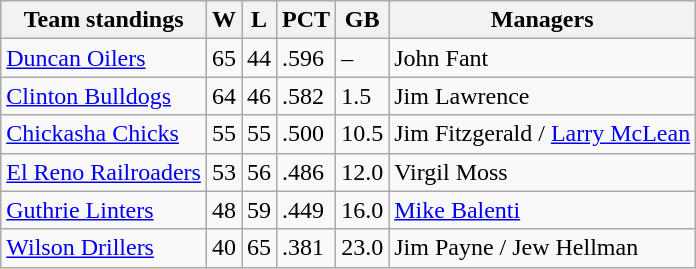<table class="wikitable">
<tr>
<th>Team standings</th>
<th>W</th>
<th>L</th>
<th>PCT</th>
<th>GB</th>
<th>Managers</th>
</tr>
<tr>
<td><a href='#'>Duncan Oilers</a></td>
<td>65</td>
<td>44</td>
<td>.596</td>
<td>–</td>
<td>John Fant</td>
</tr>
<tr>
<td><a href='#'>Clinton Bulldogs</a></td>
<td>64</td>
<td>46</td>
<td>.582</td>
<td>1.5</td>
<td>Jim Lawrence</td>
</tr>
<tr>
<td><a href='#'>Chickasha Chicks</a></td>
<td>55</td>
<td>55</td>
<td>.500</td>
<td>10.5</td>
<td>Jim Fitzgerald / <a href='#'>Larry McLean</a></td>
</tr>
<tr>
<td><a href='#'>El Reno Railroaders</a></td>
<td>53</td>
<td>56</td>
<td>.486</td>
<td>12.0</td>
<td>Virgil Moss</td>
</tr>
<tr>
<td><a href='#'>Guthrie Linters</a></td>
<td>48</td>
<td>59</td>
<td>.449</td>
<td>16.0</td>
<td><a href='#'>Mike Balenti</a></td>
</tr>
<tr>
<td><a href='#'>Wilson Drillers</a></td>
<td>40</td>
<td>65</td>
<td>.381</td>
<td>23.0</td>
<td>Jim Payne / Jew Hellman</td>
</tr>
</table>
